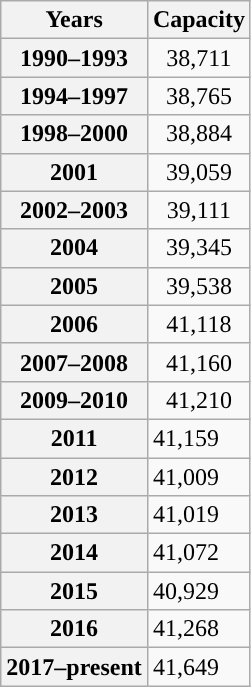<table class="wikitable">
<tr>
<th scope="row">Years</th>
<th scope="row">Capacity</th>
</tr>
<tr>
<th scope="row">1990–1993</th>
<td style="text-align:center">38,711</td>
</tr>
<tr>
<th scope="row">1994–1997</th>
<td style="text-align:center">38,765</td>
</tr>
<tr>
<th scope="row">1998–2000</th>
<td style="text-align:center">38,884</td>
</tr>
<tr>
<th scope="row">2001</th>
<td style="text-align:center">39,059</td>
</tr>
<tr>
<th scope="row">2002–2003</th>
<td style="text-align:center">39,111</td>
</tr>
<tr>
<th scope="row">2004</th>
<td style="text-align:center">39,345</td>
</tr>
<tr>
<th scope="row">2005</th>
<td style="text-align:center">39,538</td>
</tr>
<tr>
<th scope="row">2006</th>
<td style="text-align:center">41,118</td>
</tr>
<tr>
<th scope="row">2007–2008</th>
<td style="text-align:center">41,160</td>
</tr>
<tr>
<th scope="row">2009–2010</th>
<td style="text-align:center">41,210</td>
</tr>
<tr>
<th scope="row">2011</th>
<td>41,159</td>
</tr>
<tr>
<th scope="row">2012</th>
<td>41,009</td>
</tr>
<tr>
<th scope="row">2013</th>
<td>41,019</td>
</tr>
<tr>
<th scope="row">2014</th>
<td>41,072</td>
</tr>
<tr>
<th scope="row">2015</th>
<td>40,929</td>
</tr>
<tr>
<th scope="row">2016</th>
<td>41,268</td>
</tr>
<tr>
<th scope="row">2017–present</th>
<td>41,649</td>
</tr>
</table>
